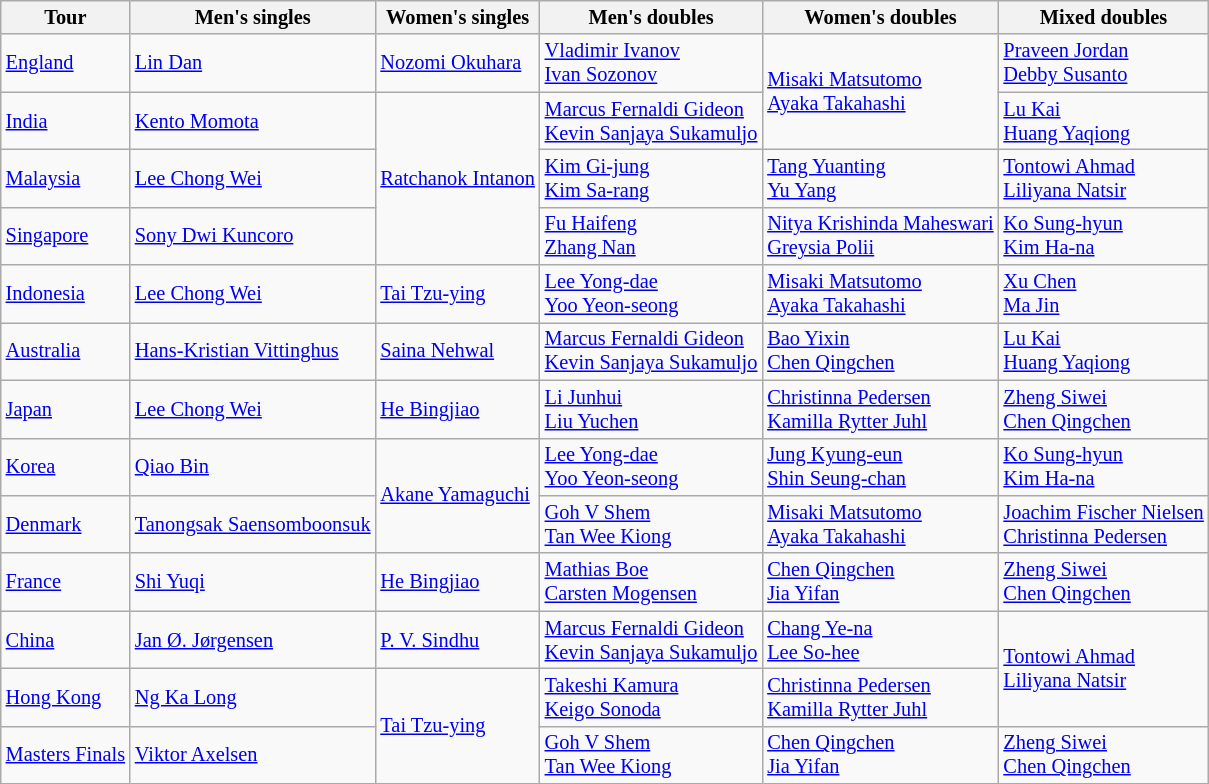<table class=wikitable style="font-size:85%">
<tr>
<th>Tour</th>
<th>Men's singles</th>
<th>Women's singles</th>
<th>Men's doubles</th>
<th>Women's doubles</th>
<th>Mixed doubles</th>
</tr>
<tr>
<td> <a href='#'>England</a></td>
<td> <a href='#'>Lin Dan</a></td>
<td> <a href='#'>Nozomi Okuhara</a></td>
<td> <a href='#'>Vladimir Ivanov</a><br> <a href='#'>Ivan Sozonov</a></td>
<td rowspan="2"> <a href='#'>Misaki Matsutomo</a><br> <a href='#'>Ayaka Takahashi</a></td>
<td> <a href='#'>Praveen Jordan</a><br> <a href='#'>Debby Susanto</a></td>
</tr>
<tr>
<td> <a href='#'>India</a></td>
<td> <a href='#'>Kento Momota</a></td>
<td rowspan="3"> <a href='#'>Ratchanok Intanon</a></td>
<td> <a href='#'>Marcus Fernaldi Gideon</a><br> <a href='#'>Kevin Sanjaya Sukamuljo</a></td>
<td> <a href='#'>Lu Kai</a><br> <a href='#'>Huang Yaqiong</a></td>
</tr>
<tr>
<td> <a href='#'>Malaysia</a></td>
<td> <a href='#'>Lee Chong Wei</a></td>
<td> <a href='#'>Kim Gi-jung</a><br> <a href='#'>Kim Sa-rang</a></td>
<td> <a href='#'>Tang Yuanting</a><br> <a href='#'>Yu Yang</a></td>
<td> <a href='#'>Tontowi Ahmad</a><br> <a href='#'>Liliyana Natsir</a></td>
</tr>
<tr>
<td> <a href='#'>Singapore</a></td>
<td> <a href='#'>Sony Dwi Kuncoro</a></td>
<td> <a href='#'>Fu Haifeng</a><br> <a href='#'>Zhang Nan</a></td>
<td> <a href='#'>Nitya Krishinda Maheswari</a><br> <a href='#'>Greysia Polii</a></td>
<td> <a href='#'>Ko Sung-hyun</a><br> <a href='#'>Kim Ha-na</a></td>
</tr>
<tr>
<td> <a href='#'>Indonesia</a></td>
<td> <a href='#'>Lee Chong Wei</a></td>
<td> <a href='#'>Tai Tzu-ying</a></td>
<td> <a href='#'>Lee Yong-dae</a><br> <a href='#'>Yoo Yeon-seong</a></td>
<td> <a href='#'>Misaki Matsutomo</a><br> <a href='#'>Ayaka Takahashi</a></td>
<td> <a href='#'>Xu Chen</a><br> <a href='#'>Ma Jin</a></td>
</tr>
<tr>
<td> <a href='#'>Australia</a></td>
<td> <a href='#'>Hans-Kristian Vittinghus</a></td>
<td> <a href='#'>Saina Nehwal</a></td>
<td> <a href='#'>Marcus Fernaldi Gideon</a><br> <a href='#'>Kevin Sanjaya Sukamuljo</a></td>
<td> <a href='#'>Bao Yixin</a><br> <a href='#'>Chen Qingchen</a></td>
<td> <a href='#'>Lu Kai</a><br> <a href='#'>Huang Yaqiong</a></td>
</tr>
<tr>
<td> <a href='#'>Japan</a></td>
<td> <a href='#'>Lee Chong Wei</a></td>
<td> <a href='#'>He Bingjiao</a></td>
<td> <a href='#'>Li Junhui</a><br> <a href='#'>Liu Yuchen</a></td>
<td> <a href='#'>Christinna Pedersen</a><br> <a href='#'>Kamilla Rytter Juhl</a></td>
<td> <a href='#'>Zheng Siwei</a><br> <a href='#'>Chen Qingchen</a></td>
</tr>
<tr>
<td> <a href='#'>Korea</a></td>
<td> <a href='#'>Qiao Bin</a></td>
<td rowspan="2"> <a href='#'>Akane Yamaguchi</a></td>
<td> <a href='#'>Lee Yong-dae</a> <br> <a href='#'>Yoo Yeon-seong</a></td>
<td> <a href='#'>Jung Kyung-eun</a> <br> <a href='#'>Shin Seung-chan</a></td>
<td> <a href='#'>Ko Sung-hyun</a><br> <a href='#'>Kim Ha-na</a></td>
</tr>
<tr>
<td> <a href='#'>Denmark</a></td>
<td> <a href='#'>Tanongsak Saensomboonsuk</a></td>
<td> <a href='#'>Goh V Shem</a><br> <a href='#'>Tan Wee Kiong</a></td>
<td> <a href='#'>Misaki Matsutomo</a><br> <a href='#'>Ayaka Takahashi</a></td>
<td> <a href='#'>Joachim Fischer Nielsen</a><br> <a href='#'>Christinna Pedersen</a></td>
</tr>
<tr>
<td> <a href='#'>France</a></td>
<td> <a href='#'>Shi Yuqi</a></td>
<td> <a href='#'>He Bingjiao</a></td>
<td> <a href='#'>Mathias Boe</a> <br> <a href='#'>Carsten Mogensen</a></td>
<td> <a href='#'>Chen Qingchen</a> <br> <a href='#'>Jia Yifan</a></td>
<td> <a href='#'>Zheng Siwei</a> <br> <a href='#'>Chen Qingchen</a></td>
</tr>
<tr>
<td> <a href='#'>China</a></td>
<td> <a href='#'>Jan Ø. Jørgensen</a></td>
<td> <a href='#'>P. V. Sindhu</a></td>
<td> <a href='#'>Marcus Fernaldi Gideon</a><br> <a href='#'>Kevin Sanjaya Sukamuljo</a></td>
<td> <a href='#'>Chang Ye-na</a> <br> <a href='#'>Lee So-hee</a></td>
<td rowspan="2"> <a href='#'>Tontowi Ahmad</a><br> <a href='#'>Liliyana Natsir</a></td>
</tr>
<tr>
<td> <a href='#'>Hong Kong</a></td>
<td> <a href='#'>Ng Ka Long</a></td>
<td rowspan="2"> <a href='#'>Tai Tzu-ying</a></td>
<td> <a href='#'>Takeshi Kamura</a> <br> <a href='#'>Keigo Sonoda</a></td>
<td> <a href='#'>Christinna Pedersen</a> <br> <a href='#'>Kamilla Rytter Juhl</a></td>
</tr>
<tr>
<td> <a href='#'>Masters Finals</a></td>
<td> <a href='#'>Viktor Axelsen</a></td>
<td> <a href='#'>Goh V Shem</a><br> <a href='#'>Tan Wee Kiong</a></td>
<td> <a href='#'>Chen Qingchen</a> <br> <a href='#'>Jia Yifan</a></td>
<td> <a href='#'>Zheng Siwei</a> <br> <a href='#'>Chen Qingchen</a></td>
</tr>
</table>
